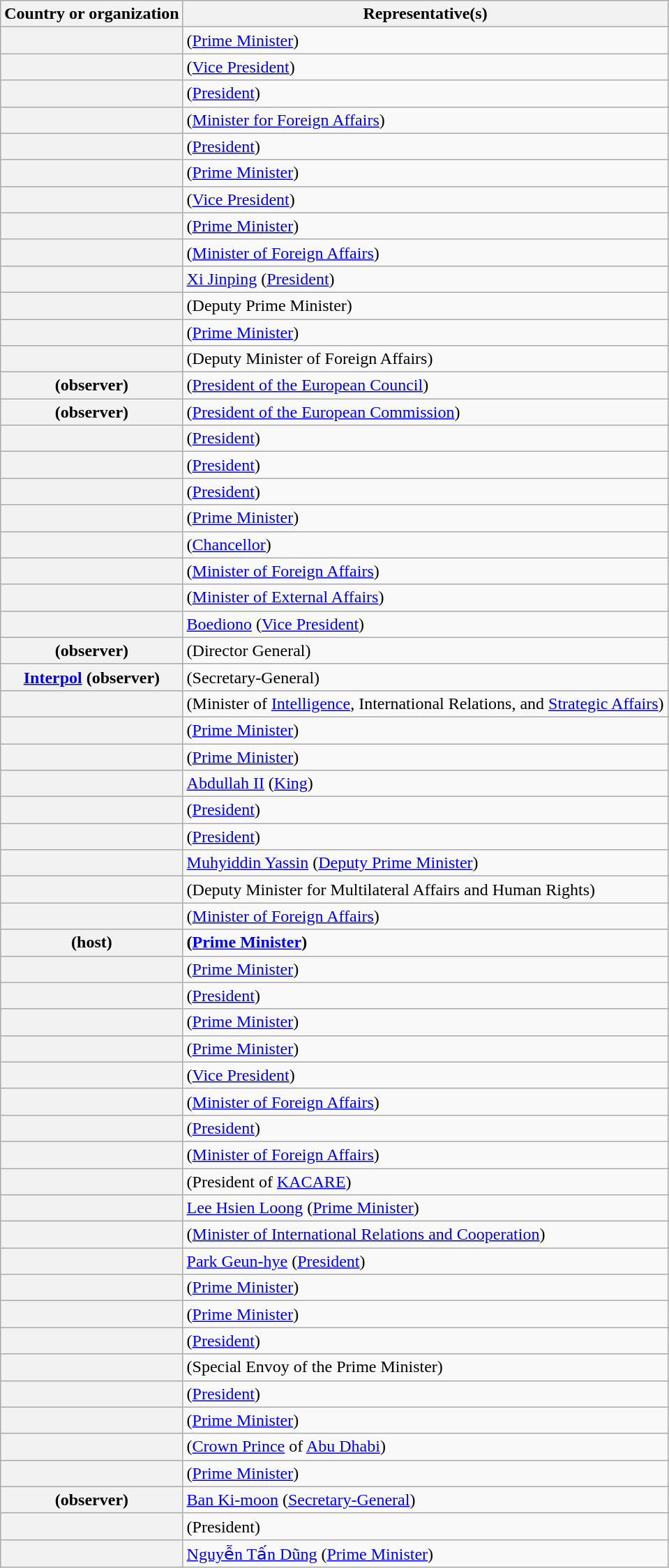<table class="wikitable sortable plainrowheaders">
<tr>
<th scope="col">Country or organization</th>
<th scope="col">Representative(s)</th>
</tr>
<tr>
<th scope="row"></th>
<td> (<a href='#'>Prime Minister</a>)</td>
</tr>
<tr>
<th scope="row"></th>
<td> (<a href='#'>Vice President</a>)</td>
</tr>
<tr>
<th scope="row"></th>
<td> (<a href='#'>President</a>)</td>
</tr>
<tr>
<th scope="row"></th>
<td> (<a href='#'>Minister for Foreign Affairs</a>)</td>
</tr>
<tr>
<th scope="row"></th>
<td> (<a href='#'>President</a>)</td>
</tr>
<tr>
<th scope="row"></th>
<td> (<a href='#'>Prime Minister</a>)</td>
</tr>
<tr>
<th scope="row"></th>
<td> (<a href='#'>Vice President</a>)</td>
</tr>
<tr>
<th scope="row"></th>
<td> (<a href='#'>Prime Minister</a>)</td>
</tr>
<tr>
<th scope="row"></th>
<td> (<a href='#'>Minister of Foreign Affairs</a>)</td>
</tr>
<tr>
<th scope="row"></th>
<td><a href='#'>Xi Jinping</a> (<a href='#'>President</a>)</td>
</tr>
<tr>
<th scope="row"></th>
<td> (Deputy Prime Minister)</td>
</tr>
<tr>
<th scope="row"></th>
<td> (<a href='#'>Prime Minister</a>)</td>
</tr>
<tr>
<th scope="row"></th>
<td> (Deputy Minister of Foreign Affairs)</td>
</tr>
<tr>
<th scope="row"> (observer)</th>
<td> (<a href='#'>President of the European Council</a>)</td>
</tr>
<tr>
<th scope="row"> (observer)</th>
<td> (<a href='#'>President of the European Commission</a>)</td>
</tr>
<tr>
<th scope="row"></th>
<td> (<a href='#'>President</a>)</td>
</tr>
<tr>
<th scope="row"></th>
<td> (<a href='#'>President</a>)</td>
</tr>
<tr>
<th scope="row"></th>
<td> (<a href='#'>President</a>)</td>
</tr>
<tr>
<th scope="row"></th>
<td> (<a href='#'>Prime Minister</a>)</td>
</tr>
<tr>
<th scope="row"></th>
<td> (<a href='#'>Chancellor</a>)</td>
</tr>
<tr>
<th scope="row"></th>
<td> (<a href='#'>Minister of Foreign Affairs</a>)</td>
</tr>
<tr>
<th scope="row"></th>
<td> (<a href='#'>Minister of External Affairs</a>)</td>
</tr>
<tr>
<th scope="row"></th>
<td><a href='#'>Boediono</a> (<a href='#'>Vice President</a>)</td>
</tr>
<tr>
<th scope="row"> (observer)</th>
<td> (Director General)</td>
</tr>
<tr>
<th scope="row"><a href='#'>Interpol</a> (observer)</th>
<td> (Secretary-General)</td>
</tr>
<tr>
<th scope="row"></th>
<td> (Minister of <a href='#'>Intelligence</a>, International Relations, and <a href='#'>Strategic Affairs</a>)</td>
</tr>
<tr>
<th scope="row"></th>
<td> (<a href='#'>Prime Minister</a>)</td>
</tr>
<tr>
<th scope="row"></th>
<td> (<a href='#'>Prime Minister</a>)</td>
</tr>
<tr>
<th scope="row"></th>
<td><a href='#'>Abdullah II</a> (<a href='#'>King</a>)</td>
</tr>
<tr>
<th scope="row"></th>
<td> (<a href='#'>President</a>)</td>
</tr>
<tr>
<th scope="row"></th>
<td> (<a href='#'>President</a>)</td>
</tr>
<tr>
<th scope="row"></th>
<td><a href='#'>Muhyiddin Yassin</a> (<a href='#'>Deputy Prime Minister</a>)</td>
</tr>
<tr>
<th scope="row"></th>
<td> (Deputy Minister for Multilateral Affairs and Human Rights)</td>
</tr>
<tr>
<th scope="row"></th>
<td> (<a href='#'>Minister of Foreign Affairs</a>)</td>
</tr>
<tr>
<th scope="row"><strong> (host)</strong></th>
<td><strong> (<a href='#'>Prime Minister</a>)</strong></td>
</tr>
<tr>
<th scope="row"></th>
<td> (<a href='#'>Prime Minister</a>)</td>
</tr>
<tr>
<th scope="row"></th>
<td> (<a href='#'>President</a>)</td>
</tr>
<tr>
<th scope="row"></th>
<td> (<a href='#'>Prime Minister</a>)</td>
</tr>
<tr>
<th scope="row"></th>
<td> (<a href='#'>Prime Minister</a>)</td>
</tr>
<tr>
<th scope="row"></th>
<td> (<a href='#'>Vice President</a>)</td>
</tr>
<tr>
<th scope="row"></th>
<td> (<a href='#'>Minister of Foreign Affairs</a>)</td>
</tr>
<tr>
<th scope="row"></th>
<td> (<a href='#'>President</a>)</td>
</tr>
<tr>
<th scope="row"></th>
<td> (<a href='#'>Minister of Foreign Affairs</a>)</td>
</tr>
<tr>
<th scope="row"></th>
<td> (President of <a href='#'>KACARE</a>)</td>
</tr>
<tr>
<th scope="row"></th>
<td><a href='#'>Lee Hsien Loong</a> (<a href='#'>Prime Minister</a>)</td>
</tr>
<tr>
<th scope="row"></th>
<td> (<a href='#'>Minister of International Relations and Cooperation</a>)</td>
</tr>
<tr>
<th scope="row"></th>
<td><a href='#'>Park Geun-hye</a> (<a href='#'>President</a>)</td>
</tr>
<tr>
<th scope="row"></th>
<td> (<a href='#'>Prime Minister</a>)</td>
</tr>
<tr>
<th scope="row"></th>
<td> (<a href='#'>Prime Minister</a>)</td>
</tr>
<tr>
<th scope="row"></th>
<td> (<a href='#'>President</a>)</td>
</tr>
<tr>
<th scope="row"></th>
<td> (Special Envoy of the Prime Minister)</td>
</tr>
<tr>
<th scope="row"></th>
<td> (<a href='#'>President</a>)</td>
</tr>
<tr>
<th scope="row"></th>
<td> (<a href='#'>Prime Minister</a>)</td>
</tr>
<tr>
<th scope="row"></th>
<td> (<a href='#'>Crown Prince</a> of <a href='#'>Abu Dhabi</a>)</td>
</tr>
<tr>
<th scope="row"></th>
<td> (<a href='#'>Prime Minister</a>)</td>
</tr>
<tr>
<th scope="row"> (observer)</th>
<td><a href='#'>Ban Ki-moon</a> (<a href='#'>Secretary-General</a>)</td>
</tr>
<tr>
<th scope="row"></th>
<td> (President)</td>
</tr>
<tr>
<th scope="row"></th>
<td><a href='#'>Nguyễn Tấn Dũng</a> (<a href='#'>Prime Minister</a>)</td>
</tr>
</table>
